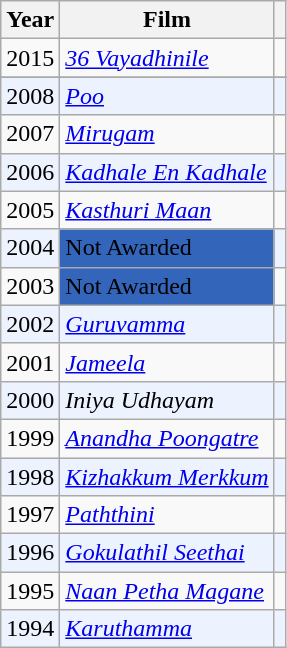<table class="wikitable">
<tr>
<th>Year</th>
<th>Film</th>
<th></th>
</tr>
<tr>
<td>2015</td>
<td><em><a href='#'>36 Vayadhinile</a></em></td>
<td></td>
</tr>
<tr>
</tr>
<tr bgcolor=#edf3fe>
<td>2008</td>
<td><em><a href='#'>Poo</a></em></td>
<td></td>
</tr>
<tr>
<td>2007</td>
<td><em><a href='#'>Mirugam</a></em></td>
<td></td>
</tr>
<tr bgcolor=#edf3fe>
<td>2006</td>
<td><em><a href='#'>Kadhale En Kadhale</a></em></td>
<td></td>
</tr>
<tr>
<td>2005</td>
<td><em><a href='#'>Kasthuri Maan</a></em></td>
<td></td>
</tr>
<tr bgcolor=#edf3fe>
<td>2004</td>
<td style="background:#36b; " colspan="1">Not Awarded</td>
<td></td>
</tr>
<tr>
<td>2003</td>
<td style="background:#36b; " colspan="1">Not Awarded</td>
<td></td>
</tr>
<tr bgcolor=#edf3fe>
<td>2002</td>
<td><em><a href='#'>Guruvamma</a></em></td>
<td></td>
</tr>
<tr>
<td>2001</td>
<td><em><a href='#'>Jameela</a></em></td>
<td></td>
</tr>
<tr bgcolor=#edf3fe>
<td>2000</td>
<td><em>Iniya Udhayam</em></td>
<td></td>
</tr>
<tr>
<td>1999</td>
<td><em><a href='#'>Anandha Poongatre</a></em></td>
<td></td>
</tr>
<tr bgcolor=#edf3fe>
<td>1998</td>
<td><em><a href='#'>Kizhakkum Merkkum</a></em></td>
<td></td>
</tr>
<tr>
<td>1997</td>
<td><em><a href='#'>Paththini</a></em></td>
<td></td>
</tr>
<tr bgcolor=#edf3fe>
<td>1996</td>
<td><em><a href='#'>Gokulathil Seethai</a></em></td>
<td></td>
</tr>
<tr>
<td>1995</td>
<td><em><a href='#'>Naan Petha Magane</a></em></td>
<td></td>
</tr>
<tr bgcolor=#edf3fe>
<td>1994</td>
<td><em><a href='#'>Karuthamma</a></em></td>
<td></td>
</tr>
</table>
